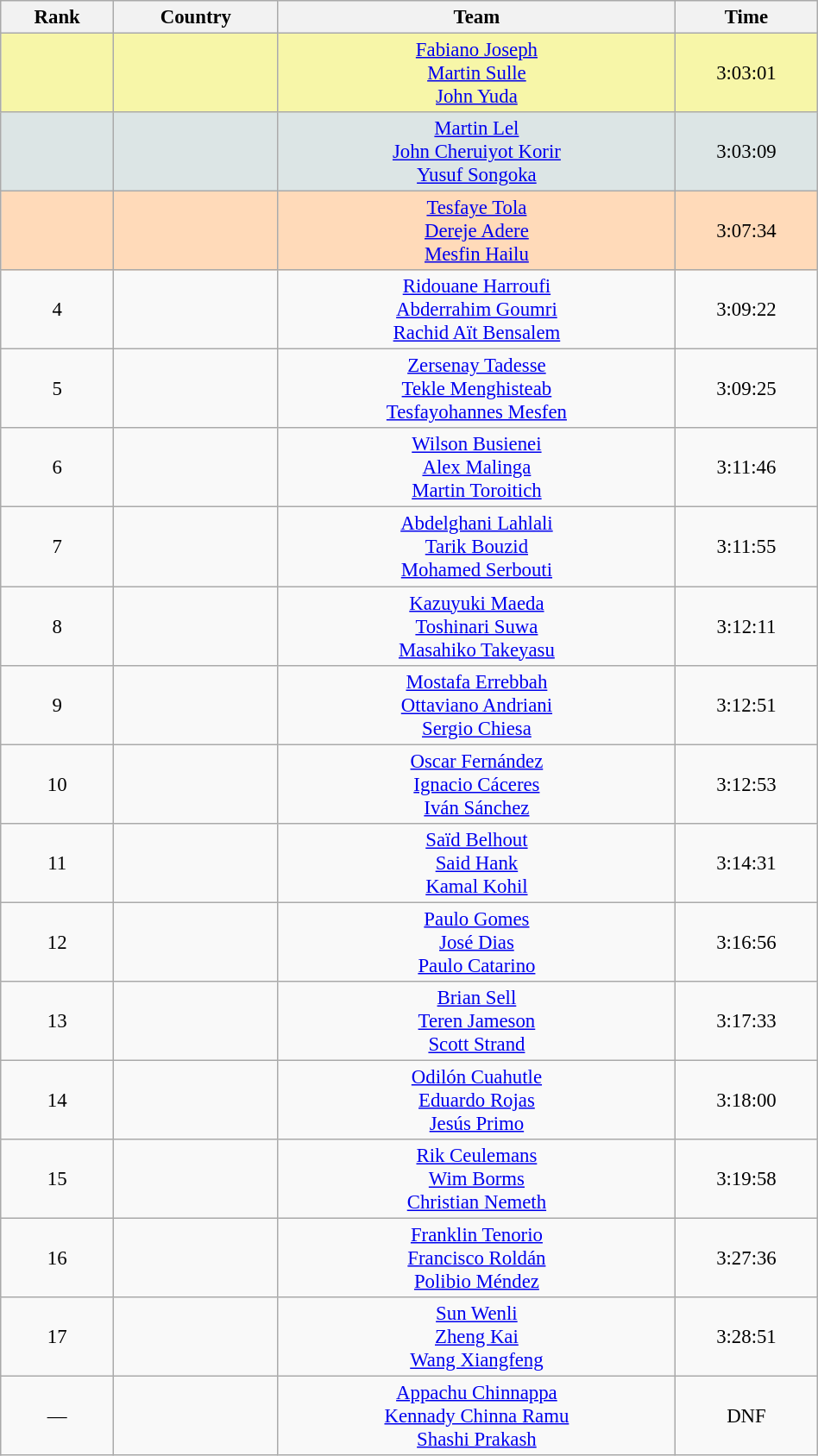<table class="wikitable sortable" style=" text-align:center; font-size:95%;" width="50%">
<tr>
<th>Rank</th>
<th>Country</th>
<th>Team</th>
<th>Time</th>
</tr>
<tr bgcolor="#F7F6A8">
<td align=center></td>
<td></td>
<td><a href='#'>Fabiano Joseph</a><br><a href='#'>Martin Sulle</a><br><a href='#'>John Yuda</a></td>
<td>3:03:01</td>
</tr>
<tr bgcolor="#DCE5E5">
<td align=center></td>
<td></td>
<td><a href='#'>Martin Lel</a><br><a href='#'>John Cheruiyot Korir</a><br><a href='#'>Yusuf Songoka</a></td>
<td>3:03:09</td>
</tr>
<tr bgcolor="#FFDAB9">
<td align=center></td>
<td></td>
<td><a href='#'>Tesfaye Tola</a><br><a href='#'>Dereje Adere</a><br><a href='#'>Mesfin Hailu</a></td>
<td>3:07:34</td>
</tr>
<tr>
<td align=center>4</td>
<td></td>
<td><a href='#'>Ridouane Harroufi</a><br><a href='#'>Abderrahim Goumri</a><br><a href='#'>Rachid Aït Bensalem</a></td>
<td>3:09:22</td>
</tr>
<tr>
<td align=center>5</td>
<td></td>
<td><a href='#'>Zersenay Tadesse</a><br><a href='#'>Tekle Menghisteab</a><br><a href='#'>Tesfayohannes Mesfen</a></td>
<td>3:09:25</td>
</tr>
<tr>
<td align=center>6</td>
<td></td>
<td><a href='#'>Wilson Busienei</a><br><a href='#'>Alex Malinga</a><br><a href='#'>Martin Toroitich</a></td>
<td>3:11:46</td>
</tr>
<tr>
<td align=center>7</td>
<td></td>
<td><a href='#'>Abdelghani Lahlali</a><br><a href='#'>Tarik Bouzid</a><br><a href='#'>Mohamed Serbouti</a></td>
<td>3:11:55</td>
</tr>
<tr>
<td align=center>8</td>
<td></td>
<td><a href='#'>Kazuyuki Maeda</a><br><a href='#'>Toshinari Suwa</a><br><a href='#'>Masahiko Takeyasu</a></td>
<td>3:12:11</td>
</tr>
<tr>
<td align=center>9</td>
<td></td>
<td><a href='#'>Mostafa Errebbah</a><br><a href='#'>Ottaviano Andriani</a><br><a href='#'>Sergio Chiesa</a></td>
<td>3:12:51</td>
</tr>
<tr>
<td align=center>10</td>
<td></td>
<td><a href='#'>Oscar Fernández</a><br><a href='#'>Ignacio Cáceres</a><br><a href='#'>Iván Sánchez</a></td>
<td>3:12:53</td>
</tr>
<tr>
<td align=center>11</td>
<td></td>
<td><a href='#'>Saïd Belhout</a><br><a href='#'>Said Hank</a><br><a href='#'>Kamal Kohil</a></td>
<td>3:14:31</td>
</tr>
<tr>
<td align=center>12</td>
<td></td>
<td><a href='#'>Paulo Gomes</a><br><a href='#'>José Dias</a><br><a href='#'>Paulo Catarino</a></td>
<td>3:16:56</td>
</tr>
<tr>
<td align=center>13</td>
<td></td>
<td><a href='#'>Brian Sell</a><br><a href='#'>Teren Jameson</a><br><a href='#'>Scott Strand</a></td>
<td>3:17:33</td>
</tr>
<tr>
<td align=center>14</td>
<td></td>
<td><a href='#'>Odilón Cuahutle</a><br><a href='#'>Eduardo Rojas</a><br><a href='#'>Jesús Primo</a></td>
<td>3:18:00</td>
</tr>
<tr>
<td align=center>15</td>
<td></td>
<td><a href='#'>Rik Ceulemans</a><br><a href='#'>Wim Borms</a><br><a href='#'>Christian Nemeth</a></td>
<td>3:19:58</td>
</tr>
<tr>
<td align=center>16</td>
<td></td>
<td><a href='#'>Franklin Tenorio</a><br><a href='#'>Francisco Roldán</a><br><a href='#'>Polibio Méndez</a></td>
<td>3:27:36</td>
</tr>
<tr>
<td align=center>17</td>
<td></td>
<td><a href='#'>Sun Wenli</a><br><a href='#'>Zheng Kai</a><br><a href='#'>Wang Xiangfeng</a></td>
<td>3:28:51</td>
</tr>
<tr>
<td align=center>—</td>
<td></td>
<td><a href='#'>Appachu Chinnappa</a><br><a href='#'>Kennady Chinna Ramu</a><br><a href='#'>Shashi Prakash</a></td>
<td>DNF</td>
</tr>
</table>
